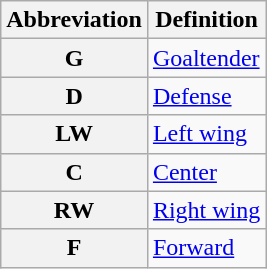<table class="wikitable">
<tr>
<th scope="col">Abbreviation</th>
<th scope="col">Definition</th>
</tr>
<tr>
<th scope="row">G</th>
<td><a href='#'>Goaltender</a></td>
</tr>
<tr>
<th scope="row">D</th>
<td><a href='#'>Defense</a></td>
</tr>
<tr>
<th scope="row">LW</th>
<td><a href='#'>Left wing</a></td>
</tr>
<tr>
<th scope="row">C</th>
<td><a href='#'>Center</a></td>
</tr>
<tr>
<th scope="row">RW</th>
<td><a href='#'>Right wing</a></td>
</tr>
<tr>
<th scope="row">F</th>
<td><a href='#'>Forward</a></td>
</tr>
</table>
